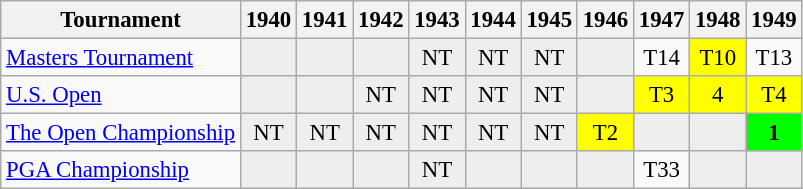<table class="wikitable" style="font-size:95%;text-align:center;">
<tr>
<th>Tournament</th>
<th>1940</th>
<th>1941</th>
<th>1942</th>
<th>1943</th>
<th>1944</th>
<th>1945</th>
<th>1946</th>
<th>1947</th>
<th>1948</th>
<th>1949</th>
</tr>
<tr>
<td align=left><a href='#'>Masters Tournament</a></td>
<td style="background:#eeeeee;"></td>
<td style="background:#eeeeee;"></td>
<td style="background:#eeeeee;"></td>
<td style="background:#eeeeee;">NT</td>
<td style="background:#eeeeee;">NT</td>
<td style="background:#eeeeee;">NT</td>
<td style="background:#eeeeee;"></td>
<td>T14</td>
<td style="background:yellow;">T10</td>
<td>T13</td>
</tr>
<tr>
<td align=left><a href='#'>U.S. Open</a></td>
<td style="background:#eeeeee;"></td>
<td style="background:#eeeeee;"></td>
<td style="background:#eeeeee;">NT</td>
<td style="background:#eeeeee;">NT</td>
<td style="background:#eeeeee;">NT</td>
<td style="background:#eeeeee;">NT</td>
<td style="background:#eeeeee;"></td>
<td style="background:yellow;">T3</td>
<td style="background:yellow;">4</td>
<td style="background:yellow;">T4</td>
</tr>
<tr>
<td align=left><a href='#'>The Open Championship</a></td>
<td style="background:#eeeeee;">NT</td>
<td style="background:#eeeeee;">NT</td>
<td style="background:#eeeeee;">NT</td>
<td style="background:#eeeeee;">NT</td>
<td style="background:#eeeeee;">NT</td>
<td style="background:#eeeeee;">NT</td>
<td style="background:yellow;">T2</td>
<td style="background:#eeeeee;"></td>
<td style="background:#eeeeee;"></td>
<td style="background:lime;"><strong>1</strong></td>
</tr>
<tr>
<td align=left><a href='#'>PGA Championship</a></td>
<td style="background:#eeeeee;"></td>
<td style="background:#eeeeee;"></td>
<td style="background:#eeeeee;"></td>
<td style="background:#eeeeee;">NT</td>
<td style="background:#eeeeee;"></td>
<td style="background:#eeeeee;"></td>
<td style="background:#eeeeee;"></td>
<td>T33</td>
<td style="background:#eeeeee;"></td>
<td style="background:#eeeeee;"></td>
</tr>
</table>
